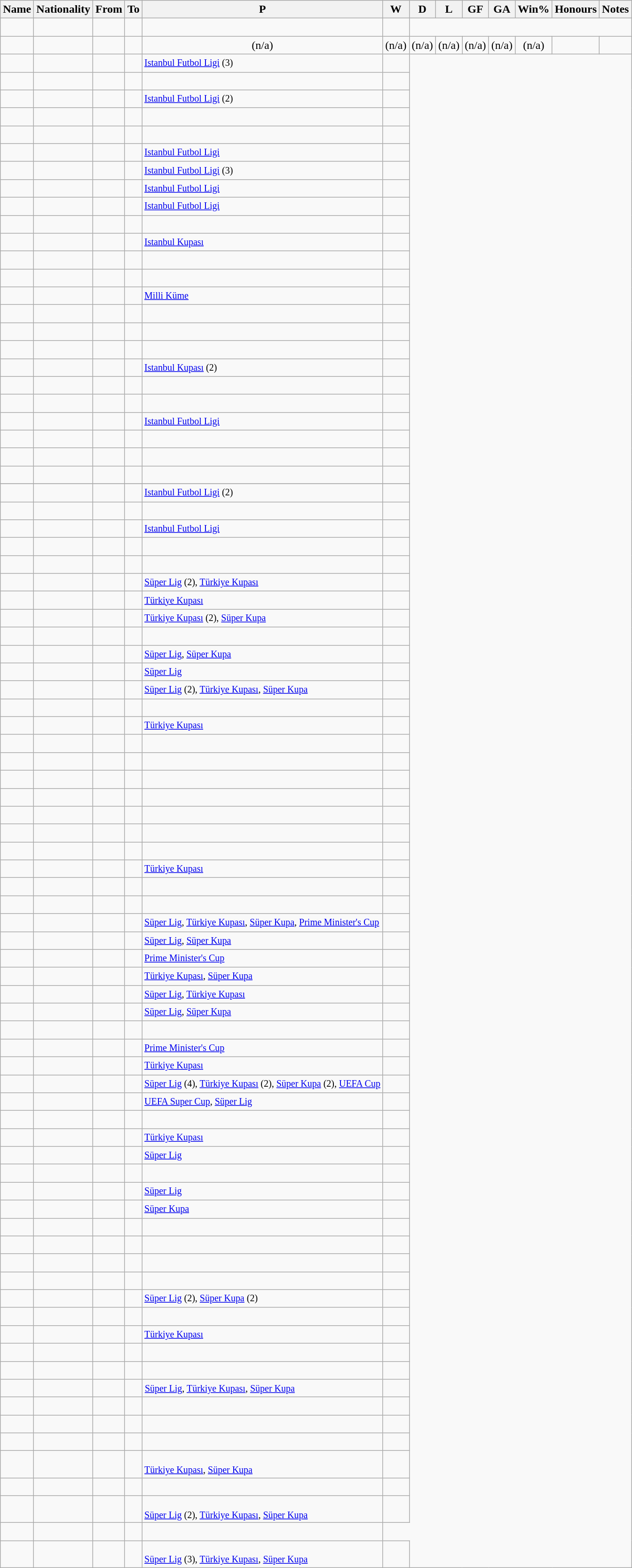<table class="wikitable sortable">
<tr>
<th>Name</th>
<th>Nationality</th>
<th>From</th>
<th class="unsortable">To</th>
<th>P</th>
<th>W</th>
<th>D</th>
<th>L</th>
<th>GF</th>
<th>GA</th>
<th>Win%</th>
<th class="unsortable">Honours</th>
<th class="unsortable">Notes</th>
</tr>
<tr>
<td align=left></td>
<td></td>
<td align=left></td>
<td align=left><br></td>
<td align=left></td>
<td></td>
</tr>
<tr>
<td align=left></td>
<td></td>
<td align=left></td>
<td align=left></td>
<td align=center>(n/a)</td>
<td align=center>(n/a)</td>
<td align=center>(n/a)</td>
<td align=center>(n/a)</td>
<td align=center>(n/a)</td>
<td align=center>(n/a)</td>
<td align=center>(n/a)</td>
<td align=left></td>
<td></td>
</tr>
<tr>
<td align=left></td>
<td></td>
<td align=left></td>
<td align=left><br></td>
<td style="text-align:left;font-size:smaller"><a href='#'>Istanbul Futbol Ligi</a> (3)</td>
<td></td>
</tr>
<tr>
<td align=left></td>
<td></td>
<td align=left></td>
<td align=left><br></td>
<td align=left></td>
<td></td>
</tr>
<tr>
<td align=left></td>
<td></td>
<td align=left></td>
<td align=left><br></td>
<td style="text-align:left;font-size:smaller"><a href='#'>Istanbul Futbol Ligi</a> (2)</td>
<td></td>
</tr>
<tr>
<td align=left></td>
<td></td>
<td align=left></td>
<td align=left><br></td>
<td align=left></td>
<td></td>
</tr>
<tr>
<td align=left></td>
<td></td>
<td align=left></td>
<td align=left><br></td>
<td align=left></td>
<td></td>
</tr>
<tr>
<td align=left></td>
<td></td>
<td align=left></td>
<td align=left><br></td>
<td style="text-align:left;font-size:smaller"><a href='#'>Istanbul Futbol Ligi</a></td>
<td></td>
</tr>
<tr>
<td align=left></td>
<td></td>
<td align=left></td>
<td align=left><br></td>
<td style="text-align:left;font-size:smaller"><a href='#'>Istanbul Futbol Ligi</a> (3)</td>
<td></td>
</tr>
<tr>
<td align=left></td>
<td></td>
<td align=left></td>
<td align=left><br></td>
<td style="text-align:left;font-size:smaller"><a href='#'>Istanbul Futbol Ligi</a></td>
<td></td>
</tr>
<tr>
<td align=left></td>
<td></td>
<td align=left></td>
<td align=left><br></td>
<td style="text-align:left;font-size:smaller"><a href='#'>Istanbul Futbol Ligi</a></td>
<td></td>
</tr>
<tr>
<td align=left></td>
<td></td>
<td align=left></td>
<td align=left><br></td>
<td align=left></td>
<td></td>
</tr>
<tr>
<td align=left></td>
<td></td>
<td align=left></td>
<td align=left><br></td>
<td style="text-align:left;font-size:smaller"><a href='#'>Istanbul Kupası</a></td>
<td></td>
</tr>
<tr>
<td align=left></td>
<td></td>
<td align=left></td>
<td align=left><br></td>
<td align=left></td>
<td></td>
</tr>
<tr>
<td align=left></td>
<td></td>
<td align=left></td>
<td align=left><br></td>
<td align=left></td>
<td></td>
</tr>
<tr>
<td align=left></td>
<td></td>
<td align=left></td>
<td align=left><br></td>
<td style="text-align:left;font-size:smaller"><a href='#'>Milli Küme</a></td>
<td></td>
</tr>
<tr>
<td align=left></td>
<td></td>
<td align=left></td>
<td align=left><br></td>
<td align=left></td>
<td></td>
</tr>
<tr>
<td align=left></td>
<td></td>
<td align=left></td>
<td align=left><br></td>
<td align=left></td>
<td></td>
</tr>
<tr>
<td align=left></td>
<td></td>
<td align=left></td>
<td align=left><br></td>
<td align=left></td>
<td></td>
</tr>
<tr>
<td align=left></td>
<td></td>
<td align=left></td>
<td align=left><br></td>
<td style="text-align:left;font-size:smaller"><a href='#'>Istanbul Kupası</a> (2)</td>
<td></td>
</tr>
<tr>
<td align=left></td>
<td></td>
<td align=left></td>
<td align=left><br></td>
<td align=left></td>
<td></td>
</tr>
<tr>
<td align=left></td>
<td></td>
<td align=left></td>
<td align=left><br></td>
<td align=left></td>
<td></td>
</tr>
<tr>
<td align=left></td>
<td></td>
<td align=left></td>
<td align=left><br></td>
<td style="text-align:left;font-size:smaller"><a href='#'>Istanbul Futbol Ligi</a></td>
<td></td>
</tr>
<tr>
<td align=left></td>
<td></td>
<td align=left></td>
<td align=left><br></td>
<td align=left></td>
<td></td>
</tr>
<tr>
<td align=left></td>
<td></td>
<td align=left></td>
<td align=left><br></td>
<td align=left></td>
<td></td>
</tr>
<tr>
<td align=left></td>
<td></td>
<td align=left></td>
<td align=left><br></td>
<td align=left></td>
<td></td>
</tr>
<tr>
</tr>
<tr>
<td align=left></td>
<td></td>
<td align=left></td>
<td align=left><br></td>
<td style="text-align:left;font-size:smaller"><a href='#'>Istanbul Futbol Ligi</a> (2)</td>
<td></td>
</tr>
<tr>
<td align=left></td>
<td></td>
<td align=left></td>
<td align=left><br></td>
<td align=left></td>
<td></td>
</tr>
<tr>
<td align=left></td>
<td></td>
<td align=left></td>
<td align=left><br></td>
<td style="text-align:left;font-size:smaller"><a href='#'>Istanbul Futbol Ligi</a></td>
<td></td>
</tr>
<tr>
<td align=left></td>
<td></td>
<td align=left></td>
<td align=left><br></td>
<td align=left></td>
<td></td>
</tr>
<tr>
<td align=left></td>
<td></td>
<td align=left></td>
<td align=left><br></td>
<td align=left></td>
<td></td>
</tr>
<tr>
<td align=left></td>
<td></td>
<td align=left></td>
<td align=left><br></td>
<td style="text-align:left;font-size:smaller"><a href='#'>Süper Lig</a> (2), <a href='#'>Türkiye Kupası</a></td>
<td></td>
</tr>
<tr>
<td align=left></td>
<td></td>
<td align=left></td>
<td align=left><br></td>
<td style="text-align:left;font-size:smaller"><a href='#'>Türkiye Kupası</a></td>
<td></td>
</tr>
<tr>
<td align=left></td>
<td></td>
<td align=left></td>
<td align=left><br></td>
<td style="text-align:left;font-size:smaller"><a href='#'>Türkiye Kupası</a> (2), <a href='#'>Süper Kupa</a></td>
<td></td>
</tr>
<tr>
<td align=left><br></td>
<td></td>
<td align=left></td>
<td align=left><br></td>
<td align=left></td>
<td></td>
</tr>
<tr>
<td align=left></td>
<td></td>
<td align=left></td>
<td align=left><br></td>
<td style="text-align:left;font-size:smaller"><a href='#'>Süper Lig</a>, <a href='#'>Süper Kupa</a></td>
<td></td>
</tr>
<tr>
<td align=left></td>
<td></td>
<td align=left></td>
<td align=left><br></td>
<td style="text-align:left;font-size:smaller"><a href='#'>Süper Lig</a></td>
<td></td>
</tr>
<tr>
<td align=left></td>
<td></td>
<td align=left></td>
<td align=left><br></td>
<td style="text-align:left;font-size:smaller"><a href='#'>Süper Lig</a> (2), <a href='#'>Türkiye Kupası</a>, <a href='#'>Süper Kupa</a></td>
<td></td>
</tr>
<tr>
<td align=left></td>
<td></td>
<td align=left></td>
<td align=left><br></td>
<td align=left></td>
<td></td>
</tr>
<tr>
<td align=left></td>
<td></td>
<td align=left></td>
<td align=left><br></td>
<td style="text-align:left;font-size:smaller"><a href='#'>Türkiye Kupası</a></td>
<td></td>
</tr>
<tr>
<td align=left></td>
<td></td>
<td align=left></td>
<td align=left><br></td>
<td align=left></td>
<td></td>
</tr>
<tr>
<td align=left></td>
<td></td>
<td align=left></td>
<td align=left><br></td>
<td align=left></td>
<td></td>
</tr>
<tr>
<td align=left></td>
<td></td>
<td align=left></td>
<td align=left><br></td>
<td align=left></td>
<td></td>
</tr>
<tr>
<td align=left></td>
<td></td>
<td align=left></td>
<td align=left><br></td>
<td align=left></td>
<td></td>
</tr>
<tr>
<td align=left> </td>
<td></td>
<td align=left></td>
<td align=left><br></td>
<td align=left></td>
<td></td>
</tr>
<tr>
<td align=left></td>
<td></td>
<td align=left></td>
<td align=left><br></td>
<td align=left></td>
<td></td>
</tr>
<tr>
<td align=left> </td>
<td></td>
<td align=left></td>
<td align=left><br></td>
<td align=left></td>
<td></td>
</tr>
<tr>
<td align=left></td>
<td></td>
<td align=left></td>
<td align=left><br></td>
<td style="text-align:left;font-size:smaller"><a href='#'>Türkiye Kupası</a></td>
<td></td>
</tr>
<tr>
<td align=left> </td>
<td></td>
<td align=left></td>
<td align=left><br></td>
<td align=left></td>
<td></td>
</tr>
<tr>
<td align=left></td>
<td></td>
<td align=left></td>
<td align=left><br></td>
<td align=left></td>
<td></td>
</tr>
<tr>
<td align=left></td>
<td></td>
<td align=left></td>
<td align=left><br></td>
<td style="text-align:left;font-size:smaller"><a href='#'>Süper Lig</a>, <a href='#'>Türkiye Kupası</a>, <a href='#'>Süper Kupa</a>, <a href='#'>Prime Minister's Cup</a></td>
<td></td>
</tr>
<tr>
<td align=left></td>
<td></td>
<td align=left></td>
<td align=left><br></td>
<td style="text-align:left;font-size:smaller"><a href='#'>Süper Lig</a>, <a href='#'>Süper Kupa</a></td>
<td></td>
</tr>
<tr>
<td align=left></td>
<td></td>
<td align=left></td>
<td align=left><br></td>
<td style="text-align:left;font-size:smaller"><a href='#'>Prime Minister's Cup</a></td>
<td></td>
</tr>
<tr>
<td align=left></td>
<td></td>
<td align=left></td>
<td align=left><br></td>
<td style="text-align:left;font-size:smaller"><a href='#'>Türkiye Kupası</a>, <a href='#'>Süper Kupa</a></td>
<td></td>
</tr>
<tr>
<td align=left></td>
<td></td>
<td align=left></td>
<td align=left><br></td>
<td style="text-align:left;font-size:smaller"><a href='#'>Süper Lig</a>, <a href='#'>Türkiye Kupası</a></td>
<td></td>
</tr>
<tr>
<td align=left></td>
<td></td>
<td align=left></td>
<td align=left><br></td>
<td style="text-align:left;font-size:smaller"><a href='#'>Süper Lig</a>, <a href='#'>Süper Kupa</a></td>
<td></td>
</tr>
<tr>
<td align=left></td>
<td></td>
<td align=left></td>
<td align=left><br></td>
<td align=left></td>
<td></td>
</tr>
<tr>
<td align=left> </td>
<td></td>
<td align=left></td>
<td align=left><br></td>
<td style="text-align:left;font-size:smaller"><a href='#'>Prime Minister's Cup</a></td>
<td></td>
</tr>
<tr>
<td align=left></td>
<td></td>
<td align=left></td>
<td align=left><br></td>
<td style="text-align:left;font-size:smaller"><a href='#'>Türkiye Kupası</a></td>
<td></td>
</tr>
<tr>
<td align=left></td>
<td></td>
<td align=left></td>
<td align=left><br></td>
<td style="text-align:left;font-size:smaller"><a href='#'>Süper Lig</a> (4), <a href='#'>Türkiye Kupası</a> (2), <a href='#'>Süper Kupa</a> (2), <a href='#'>UEFA Cup</a></td>
<td></td>
</tr>
<tr>
<td align=left></td>
<td></td>
<td align=left></td>
<td align=left><br></td>
<td style="text-align:left;font-size:smaller"><a href='#'>UEFA Super Cup</a>, <a href='#'>Süper Lig</a></td>
<td></td>
</tr>
<tr>
<td align=left></td>
<td></td>
<td align=left></td>
<td align=left><br></td>
<td></td>
<td></td>
</tr>
<tr>
<td align=left></td>
<td></td>
<td align=left></td>
<td align=left><br></td>
<td style="text-align:left;font-size:smaller"><a href='#'>Türkiye Kupası</a></td>
<td></td>
</tr>
<tr>
<td align=left></td>
<td></td>
<td align=left></td>
<td align=left><br></td>
<td style="text-align:left;font-size:smaller"><a href='#'>Süper Lig</a></td>
<td></td>
</tr>
<tr>
<td align=left></td>
<td></td>
<td align=left></td>
<td align=left><br></td>
<td></td>
<td></td>
</tr>
<tr>
<td align=left> </td>
<td></td>
<td align=left></td>
<td align=left><br></td>
<td style="text-align:left;font-size:smaller"><a href='#'>Süper Lig</a></td>
<td></td>
</tr>
<tr>
<td align=left></td>
<td></td>
<td align=left></td>
<td align=left><br></td>
<td style="text-align:left;font-size:smaller"><a href='#'>Süper Kupa</a></td>
<td></td>
</tr>
<tr>
<td align=left></td>
<td></td>
<td align=left></td>
<td align=left><br></td>
<td></td>
<td></td>
</tr>
<tr>
<td align=left></td>
<td></td>
<td align=left></td>
<td align=left><br></td>
<td></td>
<td></td>
</tr>
<tr>
<td align=left></td>
<td></td>
<td align=left></td>
<td align=left><br></td>
<td></td>
<td></td>
</tr>
<tr>
<td align=left> </td>
<td></td>
<td align=left></td>
<td align=left><br></td>
<td align=left></td>
<td></td>
</tr>
<tr>
<td align=left></td>
<td></td>
<td align=left></td>
<td align=left><br></td>
<td style="text-align:left;font-size:smaller"><a href='#'>Süper Lig</a> (2), <a href='#'>Süper Kupa</a> (2)</td>
<td></td>
</tr>
<tr>
<td align=left> </td>
<td></td>
<td align=left></td>
<td align=left><br></td>
<td></td>
<td></td>
</tr>
<tr>
<td align=left></td>
<td></td>
<td align=left></td>
<td align=left><br></td>
<td style="text-align:left;font-size:smaller"><a href='#'>Türkiye Kupası</a></td>
<td></td>
</tr>
<tr>
<td align=left></td>
<td></td>
<td align=left></td>
<td align=left><br></td>
<td></td>
<td></td>
</tr>
<tr>
<td align=left> </td>
<td></td>
<td align=left></td>
<td align=left><br></td>
<td></td>
<td></td>
</tr>
<tr>
<td align=left></td>
<td></td>
<td align=left></td>
<td align=left><br></td>
<td><small><a href='#'>Süper Lig</a>, <a href='#'>Türkiye Kupası</a>, <a href='#'>Süper Kupa</a></small></td>
<td></td>
</tr>
<tr>
<td align=left> </td>
<td></td>
<td align=left></td>
<td align=left><br></td>
<td></td>
<td></td>
</tr>
<tr>
<td align=left></td>
<td></td>
<td align=left></td>
<td align=left><br></td>
<td></td>
<td></td>
</tr>
<tr>
<td align=left> </td>
<td></td>
<td align=left></td>
<td align=left><br></td>
<td></td>
<td></td>
</tr>
<tr>
<td align=left></td>
<td></td>
<td align=left></td>
<td align=left><br></td>
<td style="text-align:left;font-size:smaller"><br><a href='#'>Türkiye Kupası</a>, <a href='#'>Süper Kupa</a></td>
<td></td>
</tr>
<tr>
<td align=left></td>
<td></td>
<td align=left></td>
<td align=left><br></td>
<td style="text-align:left;font-size:smaller"></td>
<td></td>
</tr>
<tr>
<td align=left></td>
<td></td>
<td align=left></td>
<td align=left><br></td>
<td style="text-align:left;font-size:smaller"><br><a href='#'>Süper Lig</a> (2), <a href='#'>Türkiye Kupası</a>, <a href='#'>Süper Kupa</a></td>
<td></td>
</tr>
<tr>
<td align=left></td>
<td></td>
<td align=left></td>
<td align=left><br></td>
<td></td>
</tr>
<tr>
<td align=left></td>
<td></td>
<td align=left></td>
<td align=left><br></td>
<td style="text-align:left;font-size:smaller"><br><a href='#'>Süper Lig</a> (3), <a href='#'>Türkiye Kupası</a>, <a href='#'>Süper Kupa</a></td>
<td></td>
</tr>
</table>
